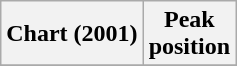<table class="wikitable sortable">
<tr>
<th>Chart (2001)</th>
<th>Peak<br>position</th>
</tr>
<tr>
</tr>
</table>
